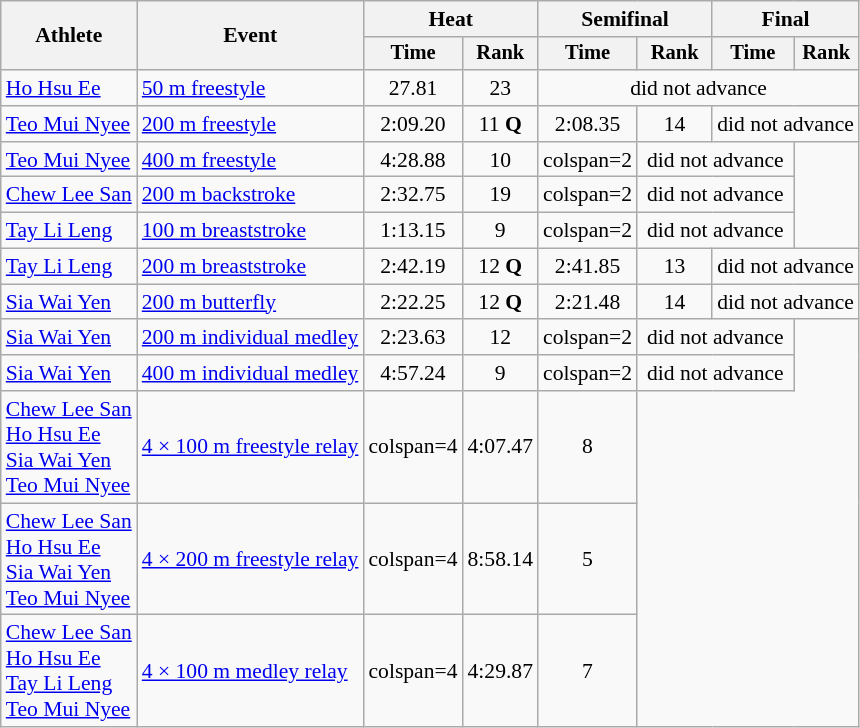<table class=wikitable style=font-size:90%>
<tr>
<th rowspan=2>Athlete</th>
<th rowspan=2>Event</th>
<th colspan=2>Heat</th>
<th colspan=2>Semifinal</th>
<th colspan=2>Final</th>
</tr>
<tr style=font-size:95%>
<th>Time</th>
<th>Rank</th>
<th>Time</th>
<th>Rank</th>
<th>Time</th>
<th>Rank</th>
</tr>
<tr align=center>
<td align=left><a href='#'>Ho Hsu Ee</a></td>
<td align=left><a href='#'>50 m freestyle</a></td>
<td>27.81</td>
<td>23</td>
<td colspan=4>did not advance</td>
</tr>
<tr align=center>
<td align=left><a href='#'>Teo Mui Nyee</a></td>
<td align=left><a href='#'>200 m freestyle</a></td>
<td>2:09.20</td>
<td>11 <strong>Q</strong></td>
<td>2:08.35</td>
<td>14</td>
<td colspan=2>did not advance</td>
</tr>
<tr align=center>
<td align=left><a href='#'>Teo Mui Nyee</a></td>
<td align=left><a href='#'>400 m freestyle</a></td>
<td>4:28.88</td>
<td>10</td>
<td>colspan=2 </td>
<td colspan=2>did not advance</td>
</tr>
<tr align=center>
<td align=left><a href='#'>Chew Lee San</a></td>
<td align=left><a href='#'>200 m backstroke</a></td>
<td>2:32.75</td>
<td>19</td>
<td>colspan=2 </td>
<td colspan=2>did not advance</td>
</tr>
<tr align=center>
<td align=left><a href='#'>Tay Li Leng</a></td>
<td align=left><a href='#'>100 m breaststroke</a></td>
<td>1:13.15</td>
<td>9</td>
<td>colspan=2 </td>
<td colspan=2>did not advance</td>
</tr>
<tr align=center>
<td align=left><a href='#'>Tay Li Leng</a></td>
<td align=left><a href='#'>200 m breaststroke</a></td>
<td>2:42.19</td>
<td>12 <strong>Q</strong></td>
<td>2:41.85</td>
<td>13</td>
<td colspan=2>did not advance</td>
</tr>
<tr align=center>
<td align=left><a href='#'>Sia Wai Yen</a></td>
<td align=left><a href='#'>200 m butterfly</a></td>
<td>2:22.25</td>
<td>12 <strong>Q</strong></td>
<td>2:21.48</td>
<td>14</td>
<td colspan=2>did not advance</td>
</tr>
<tr align=center>
<td align=left><a href='#'>Sia Wai Yen</a></td>
<td align=left><a href='#'>200 m individual medley</a></td>
<td>2:23.63</td>
<td>12</td>
<td>colspan=2 </td>
<td colspan=2>did not advance</td>
</tr>
<tr align=center>
<td align=left><a href='#'>Sia Wai Yen</a></td>
<td align=left><a href='#'>400 m individual medley</a></td>
<td>4:57.24</td>
<td>9</td>
<td>colspan=2 </td>
<td colspan=2>did not advance</td>
</tr>
<tr align=center>
<td align=left><a href='#'>Chew Lee San</a><br><a href='#'>Ho Hsu Ee</a><br><a href='#'>Sia Wai Yen</a><br><a href='#'>Teo Mui Nyee</a></td>
<td align=left><a href='#'>4 × 100 m freestyle relay</a></td>
<td>colspan=4 </td>
<td>4:07.47</td>
<td>8</td>
</tr>
<tr align=center>
<td align=left><a href='#'>Chew Lee San</a><br><a href='#'>Ho Hsu Ee</a><br><a href='#'>Sia Wai Yen</a><br><a href='#'>Teo Mui Nyee</a></td>
<td align=left><a href='#'>4 × 200 m freestyle relay</a></td>
<td>colspan=4 </td>
<td>8:58.14</td>
<td>5</td>
</tr>
<tr align=center>
<td align=left><a href='#'>Chew Lee San</a><br><a href='#'>Ho Hsu Ee</a><br><a href='#'>Tay Li Leng</a><br><a href='#'>Teo Mui Nyee</a></td>
<td align=left><a href='#'>4 × 100 m medley relay</a></td>
<td>colspan=4 </td>
<td>4:29.87</td>
<td>7</td>
</tr>
</table>
